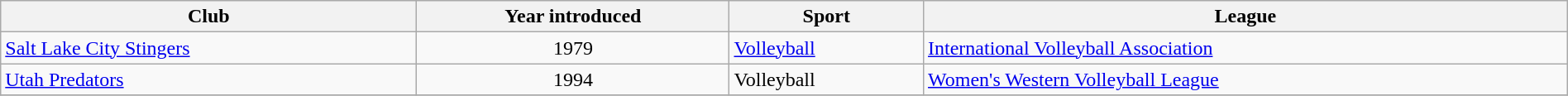<table class="wikitable sortable" style="width:100%;">
<tr>
<th>Club</th>
<th>Year introduced</th>
<th>Sport</th>
<th>League</th>
</tr>
<tr>
<td><a href='#'>Salt Lake City Stingers</a></td>
<td align=center>1979</td>
<td><a href='#'>Volleyball</a></td>
<td><a href='#'>International Volleyball Association</a></td>
</tr>
<tr>
<td><a href='#'>Utah Predators</a></td>
<td align=center>1994</td>
<td>Volleyball</td>
<td><a href='#'>Women's Western Volleyball League</a></td>
</tr>
<tr>
</tr>
</table>
